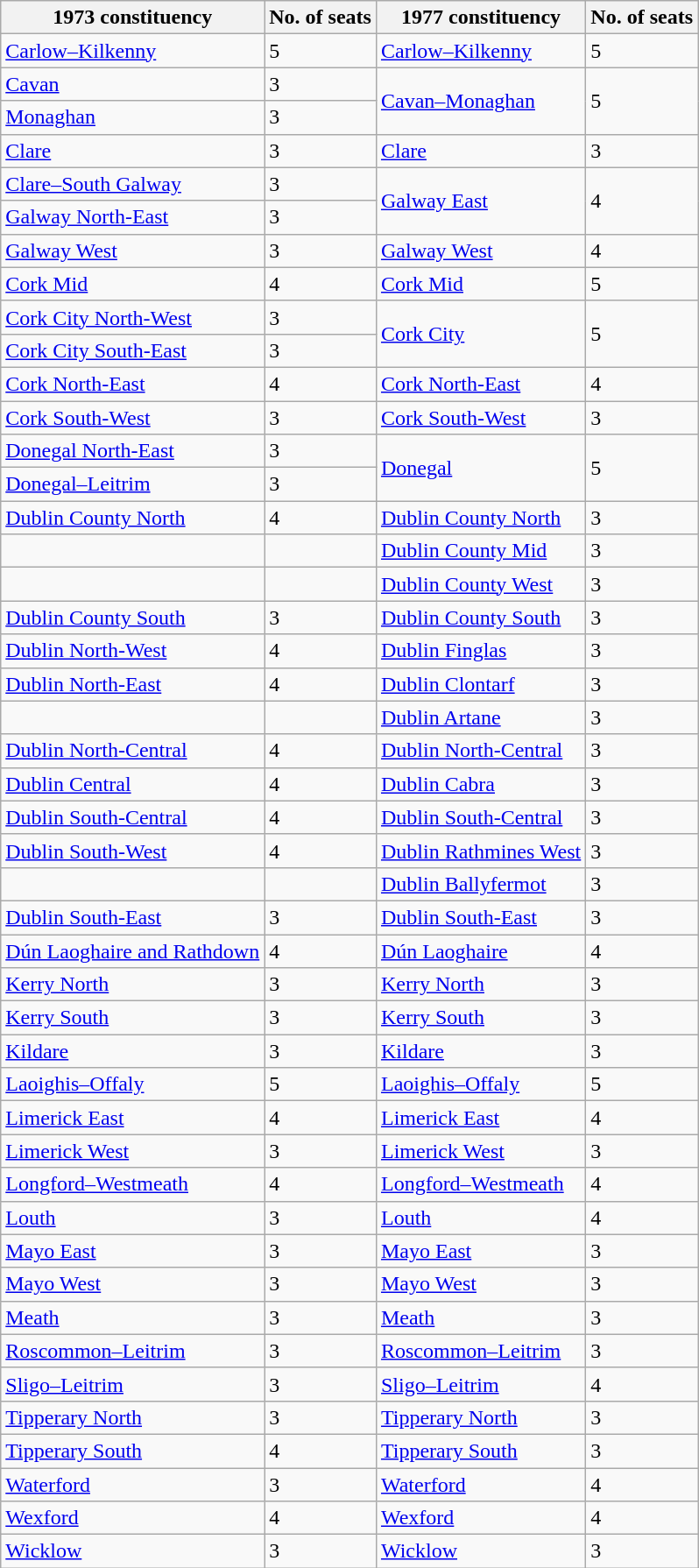<table class="wikitable">
<tr>
<th>1973 constituency</th>
<th>No. of seats</th>
<th>1977 constituency</th>
<th>No. of seats</th>
</tr>
<tr>
<td><a href='#'>Carlow–Kilkenny</a></td>
<td>5</td>
<td><a href='#'>Carlow–Kilkenny</a></td>
<td>5</td>
</tr>
<tr>
<td><a href='#'>Cavan</a></td>
<td>3</td>
<td rowspan=2><a href='#'>Cavan–Monaghan</a></td>
<td rowspan=2>5</td>
</tr>
<tr>
<td><a href='#'>Monaghan</a></td>
<td>3</td>
</tr>
<tr>
<td><a href='#'>Clare</a></td>
<td>3</td>
<td><a href='#'>Clare</a></td>
<td>3</td>
</tr>
<tr>
<td><a href='#'>Clare–South Galway</a></td>
<td>3</td>
<td rowspan=2><a href='#'>Galway East</a></td>
<td rowspan=2>4</td>
</tr>
<tr>
<td><a href='#'>Galway North-East</a></td>
<td>3</td>
</tr>
<tr>
<td><a href='#'>Galway West</a></td>
<td>3</td>
<td><a href='#'>Galway West</a></td>
<td>4</td>
</tr>
<tr>
<td><a href='#'>Cork Mid</a></td>
<td>4</td>
<td><a href='#'>Cork Mid</a></td>
<td>5</td>
</tr>
<tr>
<td><a href='#'>Cork City North-West</a></td>
<td>3</td>
<td rowspan=2><a href='#'>Cork City</a></td>
<td rowspan=2>5</td>
</tr>
<tr>
<td><a href='#'>Cork City South-East</a></td>
<td>3</td>
</tr>
<tr>
<td><a href='#'>Cork North-East</a></td>
<td>4</td>
<td><a href='#'>Cork North-East</a></td>
<td>4</td>
</tr>
<tr>
<td><a href='#'>Cork South-West</a></td>
<td>3</td>
<td><a href='#'>Cork South-West</a></td>
<td>3</td>
</tr>
<tr>
<td><a href='#'>Donegal North-East</a></td>
<td>3</td>
<td rowspan=2><a href='#'>Donegal</a></td>
<td rowspan=2>5</td>
</tr>
<tr>
<td><a href='#'>Donegal–Leitrim</a></td>
<td>3</td>
</tr>
<tr>
<td><a href='#'>Dublin County North</a></td>
<td>4</td>
<td><a href='#'>Dublin County North</a></td>
<td>3</td>
</tr>
<tr>
<td></td>
<td></td>
<td><a href='#'>Dublin County Mid</a></td>
<td>3</td>
</tr>
<tr>
<td></td>
<td></td>
<td><a href='#'>Dublin County West</a></td>
<td>3</td>
</tr>
<tr>
<td><a href='#'>Dublin County South</a></td>
<td>3</td>
<td><a href='#'>Dublin County South</a></td>
<td>3</td>
</tr>
<tr>
<td><a href='#'>Dublin North-West</a></td>
<td>4</td>
<td><a href='#'>Dublin Finglas</a></td>
<td>3</td>
</tr>
<tr>
<td><a href='#'>Dublin North-East</a></td>
<td>4</td>
<td><a href='#'>Dublin Clontarf</a></td>
<td>3</td>
</tr>
<tr>
<td></td>
<td></td>
<td><a href='#'>Dublin Artane</a></td>
<td>3</td>
</tr>
<tr>
<td><a href='#'>Dublin North-Central</a></td>
<td>4</td>
<td><a href='#'>Dublin North-Central</a></td>
<td>3</td>
</tr>
<tr>
<td><a href='#'>Dublin Central</a></td>
<td>4</td>
<td><a href='#'>Dublin Cabra</a></td>
<td>3</td>
</tr>
<tr>
<td><a href='#'>Dublin South-Central</a></td>
<td>4</td>
<td><a href='#'>Dublin South-Central</a></td>
<td>3</td>
</tr>
<tr>
<td><a href='#'>Dublin South-West</a></td>
<td>4</td>
<td><a href='#'>Dublin Rathmines West</a></td>
<td>3</td>
</tr>
<tr>
<td></td>
<td></td>
<td><a href='#'>Dublin Ballyfermot</a></td>
<td>3</td>
</tr>
<tr>
<td><a href='#'>Dublin South-East</a></td>
<td>3</td>
<td><a href='#'>Dublin South-East</a></td>
<td>3</td>
</tr>
<tr>
<td><a href='#'>Dún Laoghaire and Rathdown</a></td>
<td>4</td>
<td><a href='#'>Dún Laoghaire</a></td>
<td>4</td>
</tr>
<tr>
<td><a href='#'>Kerry North</a></td>
<td>3</td>
<td><a href='#'>Kerry North</a></td>
<td>3</td>
</tr>
<tr>
<td><a href='#'>Kerry South</a></td>
<td>3</td>
<td><a href='#'>Kerry South</a></td>
<td>3</td>
</tr>
<tr>
<td><a href='#'>Kildare</a></td>
<td>3</td>
<td><a href='#'>Kildare</a></td>
<td>3</td>
</tr>
<tr>
<td><a href='#'>Laoighis–Offaly</a></td>
<td>5</td>
<td><a href='#'>Laoighis–Offaly</a></td>
<td>5</td>
</tr>
<tr>
<td><a href='#'>Limerick East</a></td>
<td>4</td>
<td><a href='#'>Limerick East</a></td>
<td>4</td>
</tr>
<tr>
<td><a href='#'>Limerick West</a></td>
<td>3</td>
<td><a href='#'>Limerick West</a></td>
<td>3</td>
</tr>
<tr>
<td><a href='#'>Longford–Westmeath</a></td>
<td>4</td>
<td><a href='#'>Longford–Westmeath</a></td>
<td>4</td>
</tr>
<tr>
<td><a href='#'>Louth</a></td>
<td>3</td>
<td><a href='#'>Louth</a></td>
<td>4</td>
</tr>
<tr>
<td><a href='#'>Mayo East</a></td>
<td>3</td>
<td><a href='#'>Mayo East</a></td>
<td>3</td>
</tr>
<tr>
<td><a href='#'>Mayo West</a></td>
<td>3</td>
<td><a href='#'>Mayo West</a></td>
<td>3</td>
</tr>
<tr>
<td><a href='#'>Meath</a></td>
<td>3</td>
<td><a href='#'>Meath</a></td>
<td>3</td>
</tr>
<tr>
<td><a href='#'>Roscommon–Leitrim</a></td>
<td>3</td>
<td><a href='#'>Roscommon–Leitrim</a></td>
<td>3</td>
</tr>
<tr>
<td><a href='#'>Sligo–Leitrim</a></td>
<td>3</td>
<td><a href='#'>Sligo–Leitrim</a></td>
<td>4</td>
</tr>
<tr>
<td><a href='#'>Tipperary North</a></td>
<td>3</td>
<td><a href='#'>Tipperary North</a></td>
<td>3</td>
</tr>
<tr>
<td><a href='#'>Tipperary South</a></td>
<td>4</td>
<td><a href='#'>Tipperary South</a></td>
<td>3</td>
</tr>
<tr>
<td><a href='#'>Waterford</a></td>
<td>3</td>
<td><a href='#'>Waterford</a></td>
<td>4</td>
</tr>
<tr>
<td><a href='#'>Wexford</a></td>
<td>4</td>
<td><a href='#'>Wexford</a></td>
<td>4</td>
</tr>
<tr>
<td><a href='#'>Wicklow</a></td>
<td>3</td>
<td><a href='#'>Wicklow</a></td>
<td>3</td>
</tr>
</table>
